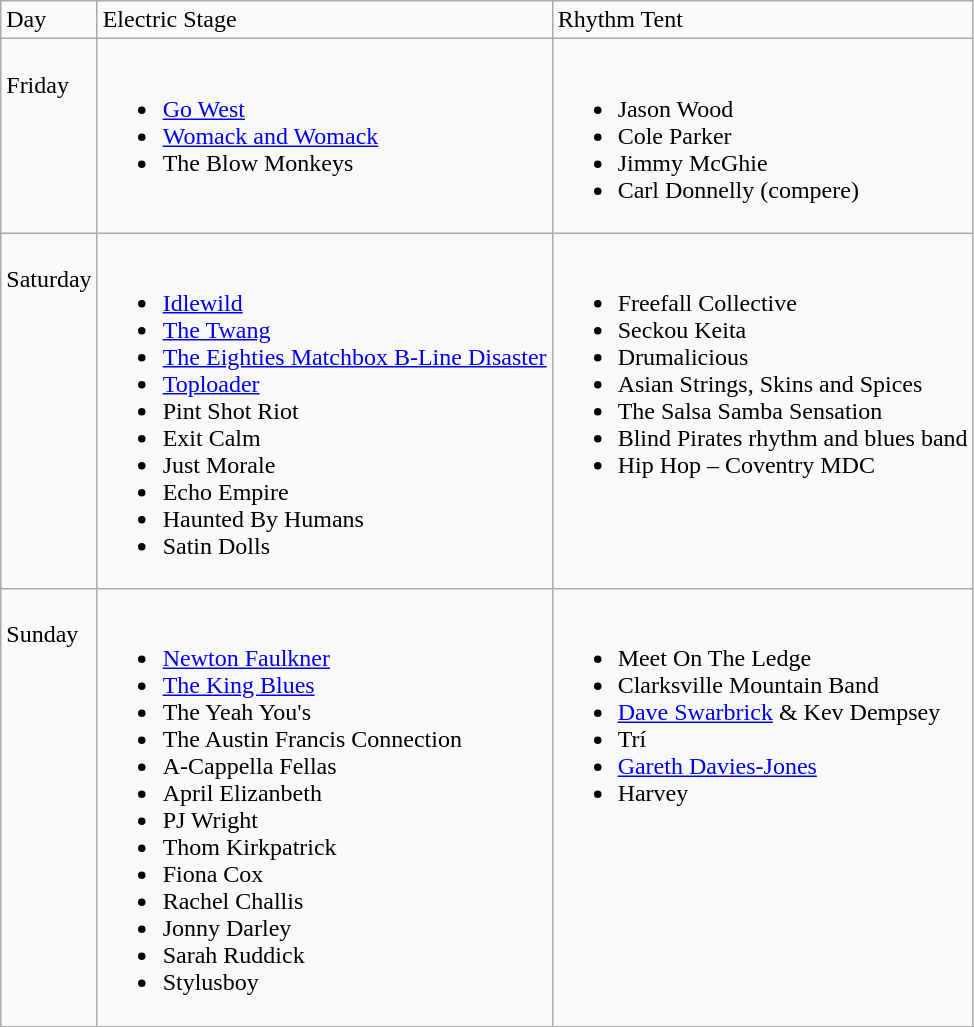<table class="wikitable">
<tr>
<td>Day</td>
<td>Electric Stage</td>
<td>Rhythm Tent</td>
</tr>
<tr valign="top">
<td><br>Friday</td>
<td><br><ul><li><a href='#'>Go West</a></li><li><a href='#'>Womack and Womack</a></li><li>The Blow Monkeys</li></ul></td>
<td><br><ul><li>Jason Wood</li><li>Cole Parker</li><li>Jimmy McGhie</li><li>Carl Donnelly (compere)</li></ul></td>
</tr>
<tr valign="top">
<td><br>Saturday</td>
<td><br><ul><li><a href='#'>Idlewild</a></li><li><a href='#'>The Twang</a></li><li><a href='#'>The Eighties Matchbox B-Line Disaster</a></li><li><a href='#'>Toploader</a></li><li>Pint Shot Riot</li><li>Exit Calm</li><li>Just Morale</li><li>Echo Empire</li><li>Haunted By Humans</li><li>Satin Dolls</li></ul></td>
<td><br><ul><li>Freefall Collective</li><li>Seckou Keita</li><li>Drumalicious</li><li>Asian Strings, Skins and Spices</li><li>The Salsa Samba Sensation</li><li>Blind Pirates rhythm and blues band</li><li>Hip Hop – Coventry MDC</li></ul></td>
</tr>
<tr valign="top">
<td><br>Sunday</td>
<td><br><ul><li><a href='#'>Newton Faulkner</a></li><li><a href='#'>The King Blues</a></li><li>The Yeah You's</li><li>The Austin Francis Connection</li><li>A-Cappella Fellas</li><li>April Elizanbeth</li><li>PJ Wright</li><li>Thom Kirkpatrick</li><li>Fiona Cox</li><li>Rachel Challis</li><li>Jonny Darley</li><li>Sarah Ruddick</li><li>Stylusboy</li></ul></td>
<td><br><ul><li>Meet On The Ledge</li><li>Clarksville Mountain Band</li><li><a href='#'>Dave Swarbrick</a> & Kev Dempsey</li><li>Trí</li><li><a href='#'>Gareth Davies-Jones</a></li><li>Harvey</li></ul></td>
</tr>
</table>
